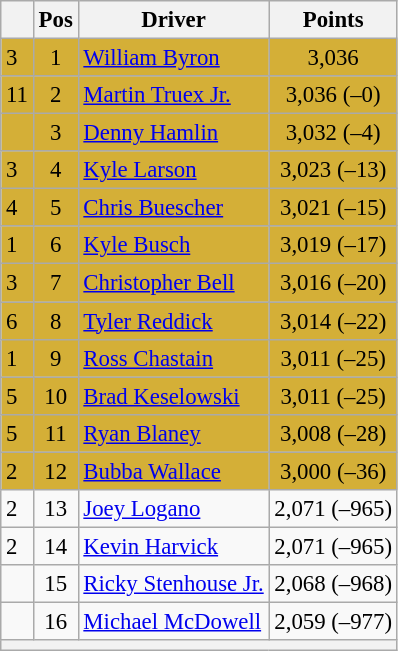<table class="wikitable" style="font-size: 95%;">
<tr>
<th></th>
<th>Pos</th>
<th>Driver</th>
<th>Points</th>
</tr>
<tr style="background:#D4AF37;">
<td align="left"> 3</td>
<td style="text-align:center;">1</td>
<td><a href='#'>William Byron</a></td>
<td style="text-align:center;">3,036</td>
</tr>
<tr style="background:#D4AF37;">
<td align="left"> 11</td>
<td style="text-align:center;">2</td>
<td><a href='#'>Martin Truex Jr.</a></td>
<td style="text-align:center;">3,036 (–0)</td>
</tr>
<tr style="background:#D4AF37;">
<td align="left"></td>
<td style="text-align:center;">3</td>
<td><a href='#'>Denny Hamlin</a></td>
<td style="text-align:center;">3,032 (–4)</td>
</tr>
<tr style="background:#D4AF37;">
<td align="left"> 3</td>
<td style="text-align:center;">4</td>
<td><a href='#'>Kyle Larson</a></td>
<td style="text-align:center;">3,023 (–13)</td>
</tr>
<tr style="background:#D4AF37;">
<td align="left"> 4</td>
<td style="text-align:center;">5</td>
<td><a href='#'>Chris Buescher</a></td>
<td style="text-align:center;">3,021 (–15)</td>
</tr>
<tr style="background:#D4AF37;">
<td align="left"> 1</td>
<td style="text-align:center;">6</td>
<td><a href='#'>Kyle Busch</a></td>
<td style="text-align:center;">3,019 (–17)</td>
</tr>
<tr style="background:#D4AF37;">
<td align="left"> 3</td>
<td style="text-align:center;">7</td>
<td><a href='#'>Christopher Bell</a></td>
<td style="text-align:center;">3,016 (–20)</td>
</tr>
<tr style="background:#D4AF37;">
<td align="left"> 6</td>
<td style="text-align:center;">8</td>
<td><a href='#'>Tyler Reddick</a></td>
<td style="text-align:center;">3,014 (–22)</td>
</tr>
<tr style="background:#D4AF37;">
<td align="left"> 1</td>
<td style="text-align:center;">9</td>
<td><a href='#'>Ross Chastain</a></td>
<td style="text-align:center;">3,011 (–25)</td>
</tr>
<tr style="background:#D4AF37;">
<td align="left"> 5</td>
<td style="text-align:center;">10</td>
<td><a href='#'>Brad Keselowski</a></td>
<td style="text-align:center;">3,011 (–25)</td>
</tr>
<tr style="background:#D4AF37;">
<td align="left"> 5</td>
<td style="text-align:center;">11</td>
<td><a href='#'>Ryan Blaney</a></td>
<td style="text-align:center;">3,008 (–28)</td>
</tr>
<tr style="background:#D4AF37;">
<td align="left"> 2</td>
<td style="text-align:center;">12</td>
<td><a href='#'>Bubba Wallace</a></td>
<td style="text-align:center;">3,000 (–36)</td>
</tr>
<tr>
<td align="left"> 2</td>
<td style="text-align:center;">13</td>
<td><a href='#'>Joey Logano</a></td>
<td style="text-align:center;">2,071 (–965)</td>
</tr>
<tr>
<td align="left"> 2</td>
<td style="text-align:center;">14</td>
<td><a href='#'>Kevin Harvick</a></td>
<td style="text-align:center;">2,071 (–965)</td>
</tr>
<tr>
<td align="left"></td>
<td style="text-align:center;">15</td>
<td><a href='#'>Ricky Stenhouse Jr.</a></td>
<td style="text-align:center;">2,068 (–968)</td>
</tr>
<tr>
<td align="left"></td>
<td style="text-align:center;">16</td>
<td><a href='#'>Michael McDowell</a></td>
<td style="text-align:center;">2,059 (–977)</td>
</tr>
<tr class="sortbottom">
<th colspan="9"></th>
</tr>
</table>
